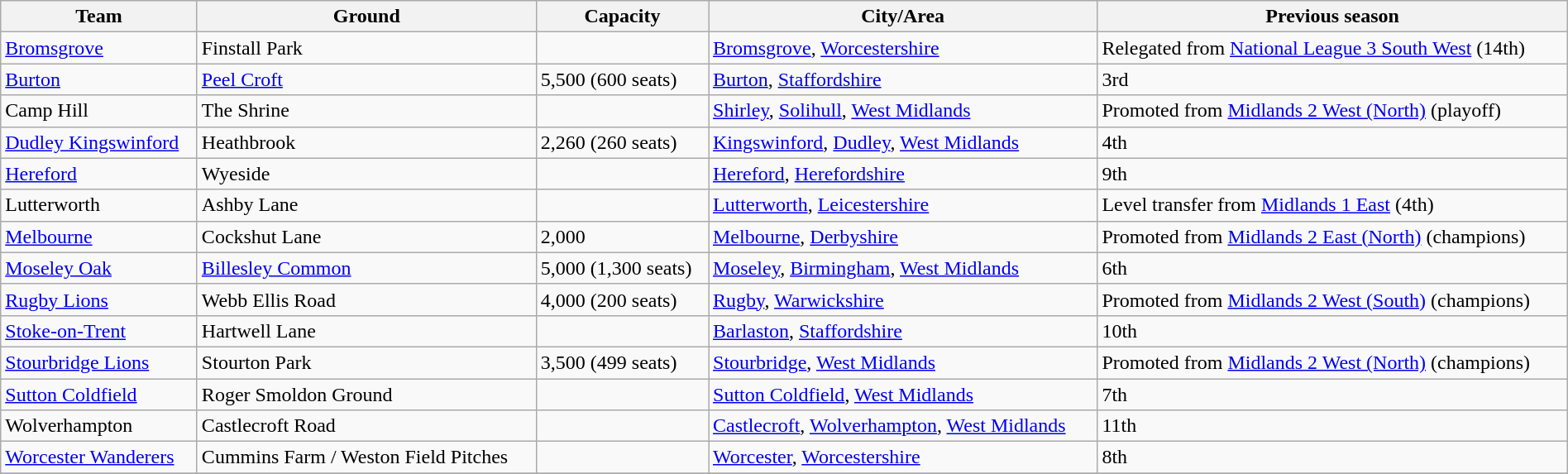<table class="wikitable sortable" width=100%>
<tr>
<th>Team</th>
<th>Ground</th>
<th>Capacity</th>
<th>City/Area</th>
<th>Previous season</th>
</tr>
<tr>
<td><a href='#'>Bromsgrove</a></td>
<td>Finstall Park</td>
<td></td>
<td><a href='#'>Bromsgrove</a>, <a href='#'>Worcestershire</a></td>
<td>Relegated from <a href='#'>National League 3 South West</a> (14th)</td>
</tr>
<tr>
<td><a href='#'>Burton</a></td>
<td><a href='#'>Peel Croft</a></td>
<td>5,500 (600 seats)</td>
<td><a href='#'>Burton</a>, <a href='#'>Staffordshire</a></td>
<td>3rd</td>
</tr>
<tr>
<td>Camp Hill</td>
<td>The Shrine</td>
<td></td>
<td><a href='#'>Shirley</a>, <a href='#'>Solihull</a>, <a href='#'>West Midlands</a></td>
<td>Promoted from <a href='#'>Midlands 2 West (North)</a> (playoff)</td>
</tr>
<tr>
<td><a href='#'>Dudley Kingswinford</a></td>
<td>Heathbrook</td>
<td>2,260 (260 seats)</td>
<td><a href='#'>Kingswinford</a>, <a href='#'>Dudley</a>, <a href='#'>West Midlands</a></td>
<td>4th</td>
</tr>
<tr>
<td><a href='#'>Hereford</a></td>
<td>Wyeside</td>
<td></td>
<td><a href='#'>Hereford</a>, <a href='#'>Herefordshire</a></td>
<td>9th</td>
</tr>
<tr>
<td>Lutterworth</td>
<td>Ashby Lane</td>
<td></td>
<td><a href='#'>Lutterworth</a>, <a href='#'>Leicestershire</a></td>
<td>Level transfer from <a href='#'>Midlands 1 East</a> (4th)</td>
</tr>
<tr>
<td><a href='#'>Melbourne</a></td>
<td>Cockshut Lane</td>
<td>2,000</td>
<td><a href='#'>Melbourne</a>, <a href='#'>Derbyshire</a></td>
<td>Promoted from <a href='#'>Midlands 2 East (North)</a> (champions)</td>
</tr>
<tr>
<td><a href='#'>Moseley Oak</a></td>
<td><a href='#'>Billesley Common</a></td>
<td>5,000 (1,300 seats)</td>
<td><a href='#'>Moseley</a>, <a href='#'>Birmingham</a>, <a href='#'>West Midlands</a></td>
<td>6th</td>
</tr>
<tr>
<td><a href='#'>Rugby Lions</a></td>
<td>Webb Ellis Road</td>
<td>4,000 (200 seats)</td>
<td><a href='#'>Rugby</a>, <a href='#'>Warwickshire</a></td>
<td>Promoted from <a href='#'>Midlands 2 West (South)</a> (champions)</td>
</tr>
<tr>
<td><a href='#'>Stoke-on-Trent</a></td>
<td>Hartwell Lane</td>
<td></td>
<td><a href='#'>Barlaston</a>, <a href='#'>Staffordshire</a></td>
<td>10th</td>
</tr>
<tr>
<td><a href='#'>Stourbridge Lions</a></td>
<td>Stourton Park</td>
<td>3,500 (499 seats)</td>
<td><a href='#'>Stourbridge</a>, <a href='#'>West Midlands</a></td>
<td>Promoted from <a href='#'>Midlands 2 West (North)</a> (champions)</td>
</tr>
<tr>
<td><a href='#'>Sutton Coldfield</a></td>
<td>Roger Smoldon Ground</td>
<td></td>
<td><a href='#'>Sutton Coldfield</a>, <a href='#'>West Midlands</a></td>
<td>7th</td>
</tr>
<tr>
<td>Wolverhampton</td>
<td>Castlecroft Road</td>
<td></td>
<td><a href='#'>Castlecroft</a>, <a href='#'>Wolverhampton</a>, <a href='#'>West Midlands</a></td>
<td>11th</td>
</tr>
<tr>
<td><a href='#'>Worcester Wanderers</a></td>
<td>Cummins Farm / Weston Field Pitches</td>
<td></td>
<td><a href='#'>Worcester</a>, <a href='#'>Worcestershire</a></td>
<td>8th</td>
</tr>
<tr>
</tr>
</table>
